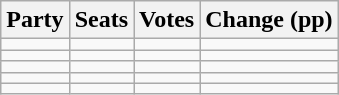<table class="wikitable" style="text-align:right;">
<tr>
<th>Party</th>
<th>Seats</th>
<th>Votes</th>
<th colspan="3">Change (pp)</th>
</tr>
<tr>
<td style="text-align:left;"></td>
<td></td>
<td></td>
<td></td>
</tr>
<tr>
<td style="text-align:left;"></td>
<td></td>
<td></td>
<td></td>
</tr>
<tr>
<td style="text-align:left;"></td>
<td></td>
<td></td>
<td></td>
</tr>
<tr>
<td style="text-align:left;"></td>
<td></td>
<td></td>
<td></td>
</tr>
<tr>
<td style="text-align:left;"></td>
<td></td>
<td></td>
<td></td>
</tr>
</table>
